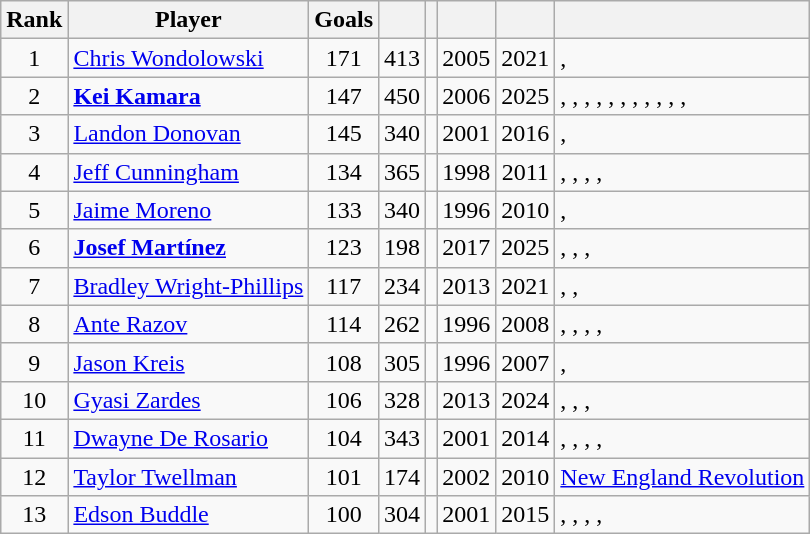<table class="wikitable sortable" style="text-align:center">
<tr>
<th scope="col">Rank</th>
<th scope="col">Player</th>
<th scope="col">Goals</th>
<th scope="col"></th>
<th scope="col"></th>
<th scope="col"></th>
<th scope="col"></th>
<th class="unsortable"></th>
</tr>
<tr>
<td>1</td>
<td style="text-align:left"> <a href='#'>Chris Wondolowski</a></td>
<td>171</td>
<td>413</td>
<td></td>
<td>2005</td>
<td>2021</td>
<td style="text-align:left">, </td>
</tr>
<tr>
<td>2</td>
<td style="text-align:left"> <strong><a href='#'>Kei Kamara</a></strong></td>
<td>147</td>
<td>450</td>
<td></td>
<td>2006</td>
<td>2025</td>
<td style="text-align:left">, , , , , , , , , , , </td>
</tr>
<tr>
<td>3</td>
<td style="text-align:left"> <a href='#'>Landon Donovan</a></td>
<td>145</td>
<td>340</td>
<td></td>
<td>2001</td>
<td>2016</td>
<td style="text-align:left">, </td>
</tr>
<tr>
<td>4</td>
<td style="text-align:left"> <a href='#'>Jeff Cunningham</a></td>
<td>134</td>
<td>365</td>
<td></td>
<td>1998</td>
<td>2011</td>
<td style="text-align:left">, , , , </td>
</tr>
<tr>
<td>5</td>
<td style="text-align:left"> <a href='#'>Jaime Moreno</a></td>
<td>133</td>
<td>340</td>
<td></td>
<td>1996</td>
<td>2010</td>
<td style="text-align:left">, </td>
</tr>
<tr>
<td>6</td>
<td style="text-align:left"> <strong><a href='#'>Josef Martínez</a></strong></td>
<td>123</td>
<td>198</td>
<td></td>
<td>2017</td>
<td>2025</td>
<td style="text-align:left">, , , </td>
</tr>
<tr>
<td>7</td>
<td style="text-align:left" nowrap> <a href='#'>Bradley Wright-Phillips</a></td>
<td>117</td>
<td>234</td>
<td></td>
<td>2013</td>
<td>2021</td>
<td style="text-align:left">, , </td>
</tr>
<tr>
<td>8</td>
<td style="text-align:left"> <a href='#'>Ante Razov</a></td>
<td>114</td>
<td>262</td>
<td></td>
<td>1996</td>
<td>2008</td>
<td style="text-align:left">, , , , </td>
</tr>
<tr>
<td>9</td>
<td style="text-align:left"> <a href='#'>Jason Kreis</a></td>
<td>108</td>
<td>305</td>
<td></td>
<td>1996</td>
<td>2007</td>
<td style="text-align:left">, </td>
</tr>
<tr>
<td>10</td>
<td style="text-align:left"> <a href='#'>Gyasi Zardes</a></td>
<td>106</td>
<td>328</td>
<td></td>
<td>2013</td>
<td>2024</td>
<td style="text-align:left">, , , </td>
</tr>
<tr>
<td>11</td>
<td style="text-align:left"> <a href='#'>Dwayne De Rosario</a></td>
<td>104</td>
<td>343</td>
<td></td>
<td>2001</td>
<td>2014</td>
<td style="text-align:left">, , , , </td>
</tr>
<tr>
<td>12</td>
<td style="text-align:left"> <a href='#'>Taylor Twellman</a></td>
<td>101</td>
<td>174</td>
<td></td>
<td>2002</td>
<td>2010</td>
<td style="text-align:left"><a href='#'>New England Revolution</a></td>
</tr>
<tr>
<td>13</td>
<td style="text-align:left"> <a href='#'>Edson Buddle</a></td>
<td>100</td>
<td>304</td>
<td></td>
<td>2001</td>
<td>2015</td>
<td style="text-align:left">, , , , </td>
</tr>
</table>
